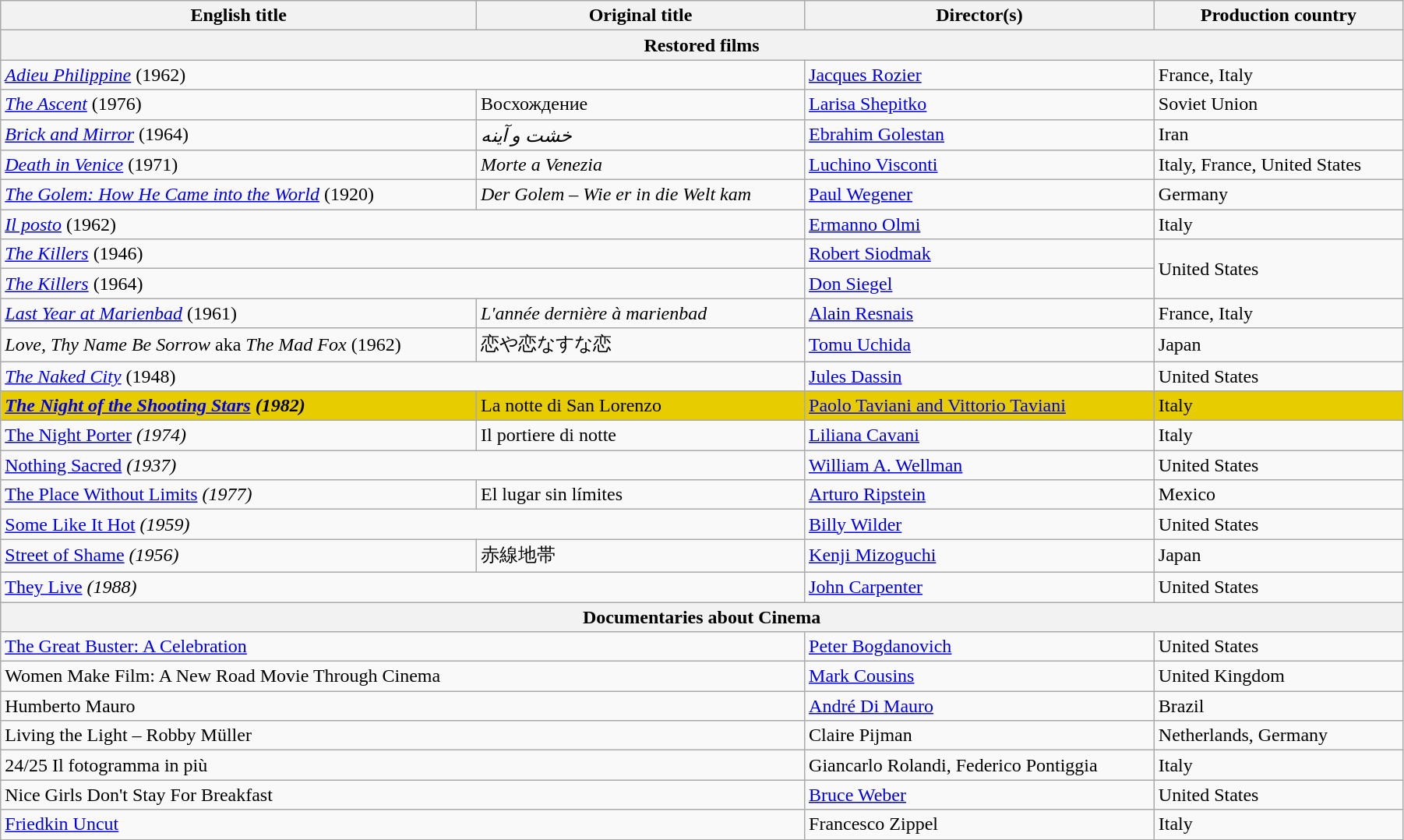<table class="wikitable" style="width:95%; margin-bottom:0px">
<tr>
<th>English title</th>
<th>Original title</th>
<th>Director(s)</th>
<th>Production country</th>
</tr>
<tr>
<th colspan="4">Restored films</th>
</tr>
<tr>
<td colspan="2"><em><a href='#'>Adieu Philippine</a></em> (1962)</td>
<td><a href='#'>Jacques Rozier</a></td>
<td>France, Italy</td>
</tr>
<tr>
<td data-sort-value="Ascent"><em><a href='#'>The Ascent</a></em> (1976)</td>
<td data-sort-value="">Восхождение</td>
<td data-sort-value="Shepitko"><a href='#'>Larisa Shepitko</a></td>
<td>Soviet Union</td>
</tr>
<tr>
<td data-sort-value="Brick"><em><a href='#'>Brick and Mirror</a></em> (1964)</td>
<td data-sort-value=""><em>خشت و آینه</em></td>
<td data-sort-value="Golestan"><a href='#'>Ebrahim Golestan</a></td>
<td>Iran</td>
</tr>
<tr>
<td><em><a href='#'>Death in Venice</a></em> (1971)</td>
<td><em>Morte a Venezia</em></td>
<td data-sort-value="Visconti"><a href='#'>Luchino Visconti</a></td>
<td>Italy, France, United States</td>
</tr>
<tr>
<td><em><a href='#'>The Golem: How He Came into the World</a></em> (1920)</td>
<td><em>Der Golem – Wie er in die Welt kam</em></td>
<td data-sort-value="Wegener"><a href='#'>Paul Wegener</a></td>
<td>Germany</td>
</tr>
<tr>
<td colspan="2"><em><a href='#'>Il posto</a></em> (1962)</td>
<td><a href='#'>Ermanno Olmi</a></td>
<td>Italy</td>
</tr>
<tr>
<td data-sort-value="Killers 46" colspan=2><em><a href='#'>The Killers</a></em> (1946)</td>
<td data-sort-value="Siodmak"><a href='#'>Robert Siodmak</a></td>
<td rowspan="2">United States</td>
</tr>
<tr>
<td data-sort-value="Killers 64" colspan=2><em><a href='#'>The Killers</a></em> (1964)</td>
<td data-sort-value="Siegel"><a href='#'>Don Siegel</a></td>
</tr>
<tr>
<td><em><a href='#'>Last Year at Marienbad</a></em> (1961)</td>
<td><em>L'année dernière à marienbad</em></td>
<td data-sort-value="Resnais"><a href='#'>Alain Resnais</a></td>
<td>France, Italy</td>
</tr>
<tr>
<td data-sort-value="Mad"><em>Love, Thy Name Be Sorrow</em> aka <em>The Mad Fox</em> (1962)</td>
<td>恋や恋なすな恋</td>
<td data-sort-value="Uchida"><a href='#'>Tomu Uchida</a></td>
<td>Japan</td>
</tr>
<tr>
<td data-sort-value="Naked" colspan=2><em><a href='#'>The Naked City</a></em> (1948)</td>
<td data-sort-value="Dassin"><a href='#'>Jules Dassin</a></td>
<td>United States</td>
</tr>
<tr style="background:#E7CD00;">
<td data-sort-value="Night of the Shooting Stars"><strong><em><a href='#'>The Night of the Shooting Stars</a><em> (1982)<strong></td>
<td></em></strong>La notte di San Lorenzo<strong><em></td>
<td data-sort-value="Taviani"><a href='#'></strong>Paolo Taviani and Vittorio Taviani<strong></a></td>
<td></strong>Italy<strong></td>
</tr>
<tr>
<td data-sort-value="Night Porter"></em><a href='#'>The Night Porter</a><em> (1974)</td>
<td></em>Il portiere di notte<em></td>
<td data-sort-value="Cavani"><a href='#'>Liliana Cavani</a></td>
<td>Italy</td>
</tr>
<tr>
<td colspan=2></em><a href='#'>Nothing Sacred</a><em> (1937)</td>
<td data-sort-value="Wellman"><a href='#'>William A. Wellman</a></td>
<td>United States</td>
</tr>
<tr>
<td data-sort-value="Place"></em><a href='#'>The Place Without Limits</a><em> (1977)</td>
<td></em>El lugar sin límites<em></td>
<td data-sort-value="Ripstein"><a href='#'>Arturo Ripstein</a></td>
<td>Mexico</td>
</tr>
<tr>
<td colspan=2></em><a href='#'>Some Like It Hot</a><em> (1959)</td>
<td data-sort-value="Wilder"><a href='#'>Billy Wilder</a></td>
<td>United States</td>
</tr>
<tr>
<td></em><a href='#'>Street of Shame</a><em> (1956)</td>
<td>赤線地帯</td>
<td data-sort-value="Mizoguchi"><a href='#'>Kenji Mizoguchi</a></td>
<td>Japan</td>
</tr>
<tr>
<td colspan=2></em><a href='#'>They Live</a><em> (1988)</td>
<td data-sort-value="Carpenter"><a href='#'>John Carpenter</a></td>
<td>United States</td>
</tr>
<tr>
<th colspan="4">Documentaries about Cinema</th>
</tr>
<tr>
<td colspan="2"></em><a href='#'>The Great Buster: A Celebration</a><em></td>
<td><a href='#'>Peter Bogdanovich</a></td>
<td>United States</td>
</tr>
<tr>
<td colspan="2"></em>Women Make Film: A New Road Movie Through Cinema<em></td>
<td><a href='#'>Mark Cousins</a></td>
<td>United Kingdom</td>
</tr>
<tr>
<td colspan="2"></em>Humberto Mauro<em></td>
<td><a href='#'>André Di Mauro</a></td>
<td>Brazil</td>
</tr>
<tr>
<td colspan="2"></em>Living the Light – Robby Müller<em></td>
<td>Claire Pijman</td>
<td>Netherlands, Germany</td>
</tr>
<tr>
<td colspan="2"></em>24/25 Il fotogramma in più<em></td>
<td>Giancarlo Rolandi, Federico Pontiggia</td>
<td>Italy</td>
</tr>
<tr>
<td colspan="2"></em>Nice Girls Don't Stay For Breakfast<em></td>
<td><a href='#'>Bruce Weber</a></td>
<td>United States</td>
</tr>
<tr>
<td colspan="2"></em><a href='#'>Friedkin Uncut</a><em></td>
<td>Francesco Zippel</td>
<td>Italy</td>
</tr>
</table>
